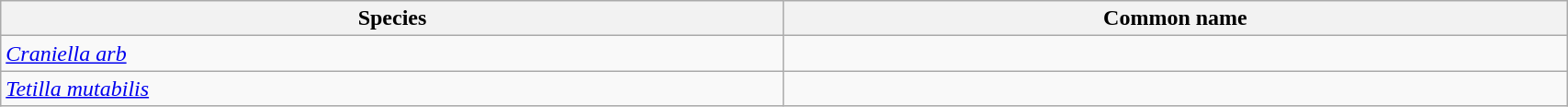<table width=90% class="wikitable">
<tr>
<th width=25%>Species</th>
<th width=25%>Common name</th>
</tr>
<tr>
<td><em><a href='#'>Craniella arb</a></em></td>
<td></td>
</tr>
<tr>
<td><em><a href='#'>Tetilla mutabilis</a></em></td>
<td></td>
</tr>
</table>
